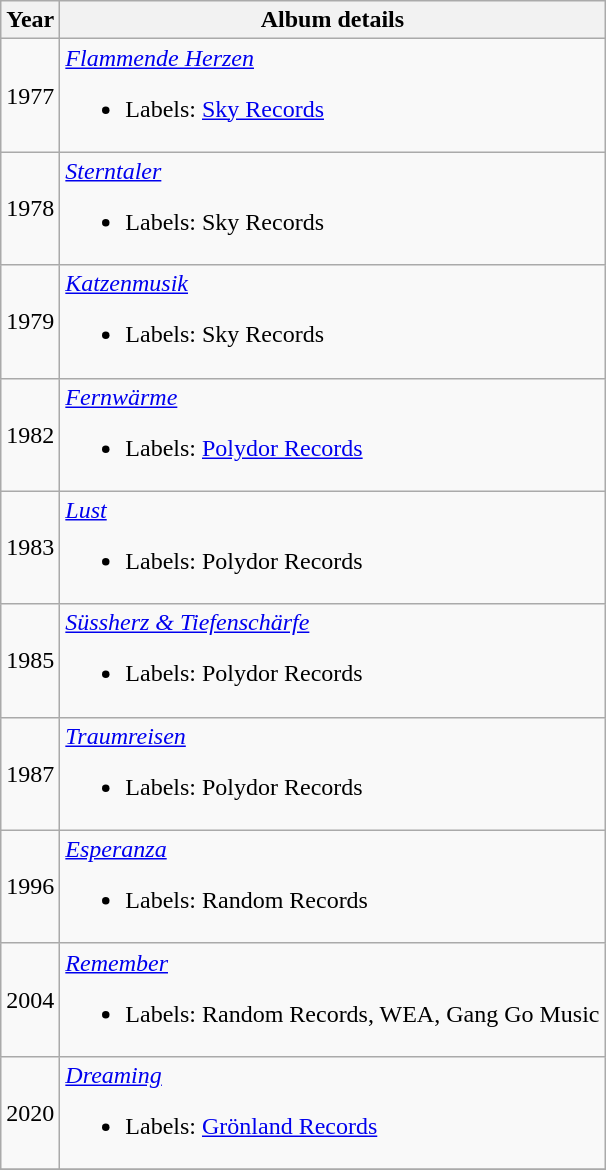<table class="wikitable">
<tr>
<th>Year</th>
<th>Album details</th>
</tr>
<tr>
<td>1977</td>
<td><em><a href='#'>Flammende Herzen</a></em><br><ul><li>Labels: <a href='#'>Sky Records</a></li></ul></td>
</tr>
<tr>
<td>1978</td>
<td><em><a href='#'>Sterntaler</a></em><br><ul><li>Labels: Sky Records</li></ul></td>
</tr>
<tr>
<td>1979</td>
<td><em><a href='#'>Katzenmusik</a></em><br><ul><li>Labels: Sky Records</li></ul></td>
</tr>
<tr>
<td>1982</td>
<td><em><a href='#'>Fernwärme</a></em><br><ul><li>Labels: <a href='#'>Polydor Records</a></li></ul></td>
</tr>
<tr>
<td>1983</td>
<td><em><a href='#'>Lust</a></em><br><ul><li>Labels: Polydor Records</li></ul></td>
</tr>
<tr>
<td>1985</td>
<td><em><a href='#'>Süssherz & Tiefenschärfe</a></em><br><ul><li>Labels: Polydor Records</li></ul></td>
</tr>
<tr>
<td>1987</td>
<td><em><a href='#'>Traumreisen</a></em><br><ul><li>Labels: Polydor Records</li></ul></td>
</tr>
<tr>
<td>1996</td>
<td><em><a href='#'>Esperanza</a></em><br><ul><li>Labels: Random Records</li></ul></td>
</tr>
<tr>
<td>2004</td>
<td><em><a href='#'>Remember</a></em><br><ul><li>Labels: Random Records, WEA, Gang Go Music</li></ul></td>
</tr>
<tr>
<td>2020</td>
<td><em><a href='#'>Dreaming</a></em><br><ul><li>Labels: <a href='#'>Grönland Records</a></li></ul></td>
</tr>
<tr>
</tr>
</table>
